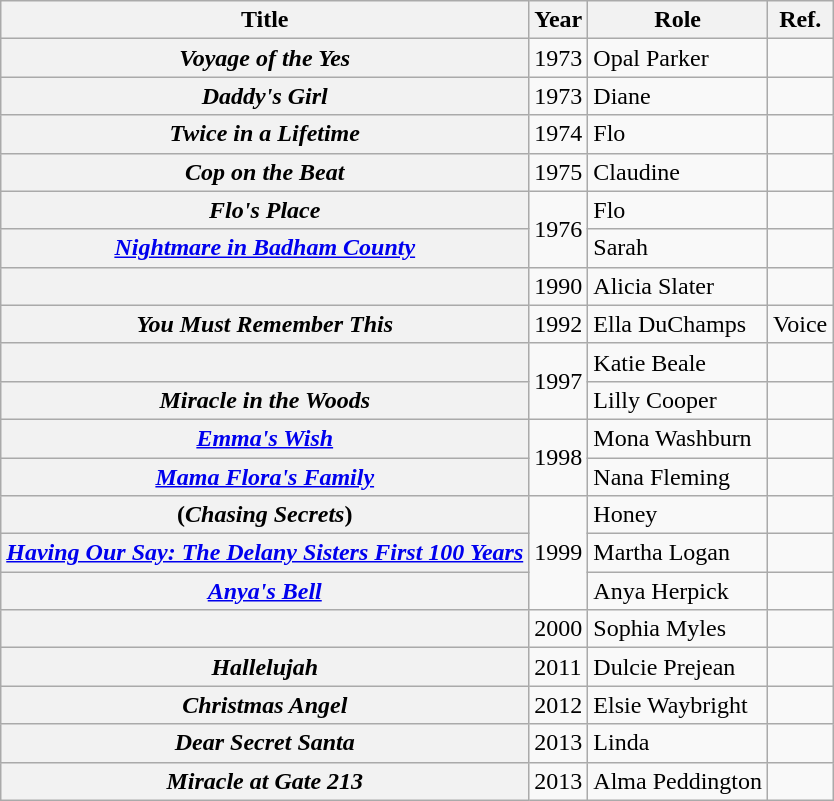<table class="wikitable sortable plainrowheaders">
<tr>
<th scope="col">Title</th>
<th scope="col">Year</th>
<th scope="col">Role</th>
<th scope="col" class="unsortable">Ref.</th>
</tr>
<tr>
<th scope="row"><em>Voyage of the Yes</em></th>
<td>1973</td>
<td>Opal Parker</td>
<td></td>
</tr>
<tr>
<th scope="row"><em>Daddy's Girl</em></th>
<td>1973</td>
<td>Diane</td>
<td></td>
</tr>
<tr>
<th scope="row"><em>Twice in a Lifetime</em></th>
<td>1974</td>
<td>Flo</td>
<td></td>
</tr>
<tr>
<th scope="row"><em>Cop on the Beat</em></th>
<td>1975</td>
<td>Claudine</td>
<td></td>
</tr>
<tr>
<th scope="row"><em>Flo's Place</em></th>
<td rowspan="2">1976</td>
<td>Flo</td>
<td></td>
</tr>
<tr>
<th scope="row"><em><a href='#'>Nightmare in Badham County</a></em></th>
<td>Sarah</td>
<td></td>
</tr>
<tr>
<th scope="row"><em></em></th>
<td>1990</td>
<td>Alicia Slater</td>
<td></td>
</tr>
<tr>
<th scope="row"><em>You Must Remember This</em></th>
<td>1992</td>
<td>Ella DuChamps</td>
<td>Voice</td>
</tr>
<tr>
<th scope="row"><em></em></th>
<td rowspan="2">1997</td>
<td>Katie Beale</td>
<td></td>
</tr>
<tr>
<th scope="row"><em>Miracle in the Woods</em></th>
<td>Lilly Cooper</td>
<td></td>
</tr>
<tr>
<th scope="row"><em><a href='#'>Emma's Wish</a></em></th>
<td rowspan="2">1998</td>
<td>Mona Washburn</td>
<td></td>
</tr>
<tr>
<th scope="row"><em><a href='#'>Mama Flora's Family</a></em></th>
<td>Nana Fleming</td>
<td></td>
</tr>
<tr>
<th scope="row"><em></em> (<em>Chasing Secrets</em>)</th>
<td rowspan="3">1999</td>
<td>Honey</td>
<td></td>
</tr>
<tr>
<th scope="row"><em><a href='#'>Having Our Say: The Delany Sisters First 100 Years</a></em></th>
<td>Martha Logan</td>
<td></td>
</tr>
<tr>
<th scope="row"><em><a href='#'>Anya's Bell</a></em></th>
<td>Anya Herpick</td>
<td></td>
</tr>
<tr>
<th scope="row"><em></em></th>
<td>2000</td>
<td>Sophia Myles</td>
<td></td>
</tr>
<tr>
<th scope="row"><em>Hallelujah</em></th>
<td>2011</td>
<td>Dulcie Prejean</td>
<td></td>
</tr>
<tr>
<th scope="row"><em>Christmas Angel</em></th>
<td>2012</td>
<td>Elsie Waybright</td>
<td></td>
</tr>
<tr>
<th scope="row"><em>Dear Secret Santa</em></th>
<td>2013</td>
<td>Linda</td>
<td></td>
</tr>
<tr>
<th scope="row"><em>Miracle at Gate 213</em></th>
<td>2013</td>
<td>Alma Peddington</td>
<td></td>
</tr>
</table>
